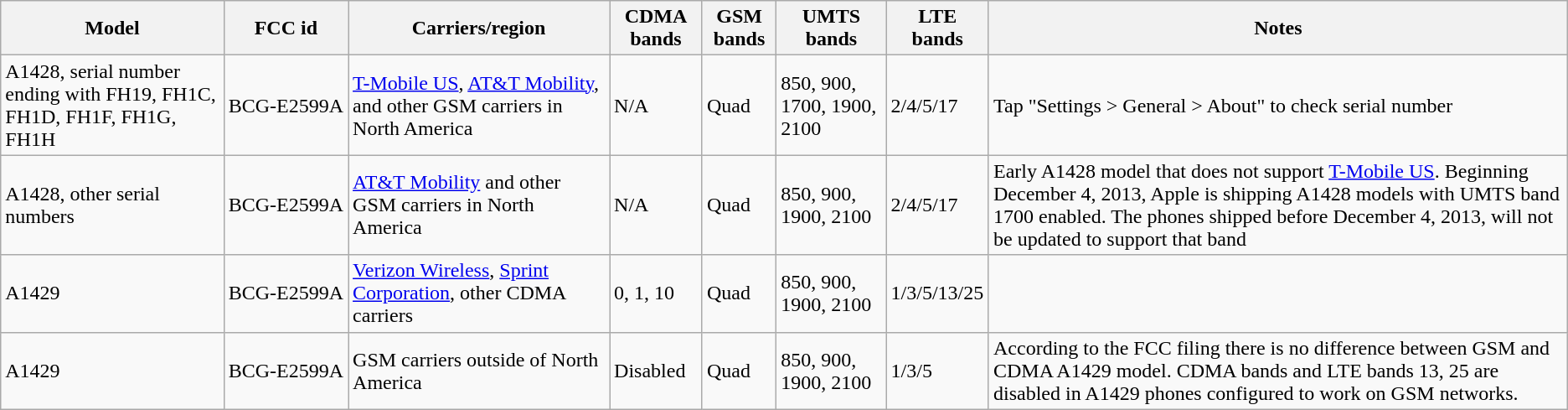<table class="wikitable">
<tr>
<th>Model</th>
<th>FCC id</th>
<th>Carriers/region</th>
<th>CDMA bands</th>
<th>GSM bands</th>
<th>UMTS bands</th>
<th>LTE bands</th>
<th>Notes</th>
</tr>
<tr>
<td>A1428, serial number ending with FH19, FH1C, FH1D, FH1F, FH1G, FH1H</td>
<td>BCG‑E2599A</td>
<td><a href='#'>T-Mobile US</a>, <a href='#'>AT&T Mobility</a>, and other GSM carriers in North America</td>
<td>N/A</td>
<td>Quad</td>
<td>850, 900, 1700, 1900, 2100</td>
<td>2/4/5/17</td>
<td>Tap "Settings > General > About" to check serial number</td>
</tr>
<tr>
<td>A1428, other serial numbers</td>
<td>BCG‑E2599A</td>
<td><a href='#'>AT&T Mobility</a> and other GSM carriers in North America</td>
<td>N/A</td>
<td>Quad</td>
<td>850, 900, 1900, 2100</td>
<td>2/4/5/17</td>
<td>Early A1428 model that does not support <a href='#'>T-Mobile US</a>. Beginning December 4, 2013, Apple is shipping A1428 models with UMTS band 1700 enabled. The phones shipped before December 4, 2013, will not be updated to support that band</td>
</tr>
<tr>
<td>A1429</td>
<td>BCG‑E2599A</td>
<td><a href='#'>Verizon Wireless</a>, <a href='#'>Sprint Corporation</a>, other CDMA carriers</td>
<td>0, 1, 10</td>
<td>Quad</td>
<td>850, 900, 1900, 2100</td>
<td>1/3/5/13/25</td>
<td></td>
</tr>
<tr>
<td>A1429</td>
<td>BCG‑E2599A</td>
<td>GSM carriers outside of North America</td>
<td>Disabled</td>
<td>Quad</td>
<td>850, 900, 1900, 2100</td>
<td>1/3/5</td>
<td>According to the FCC filing there is no difference between GSM and CDMA A1429 model. CDMA bands and LTE bands 13, 25 are disabled in A1429 phones configured to work on GSM networks.</td>
</tr>
</table>
